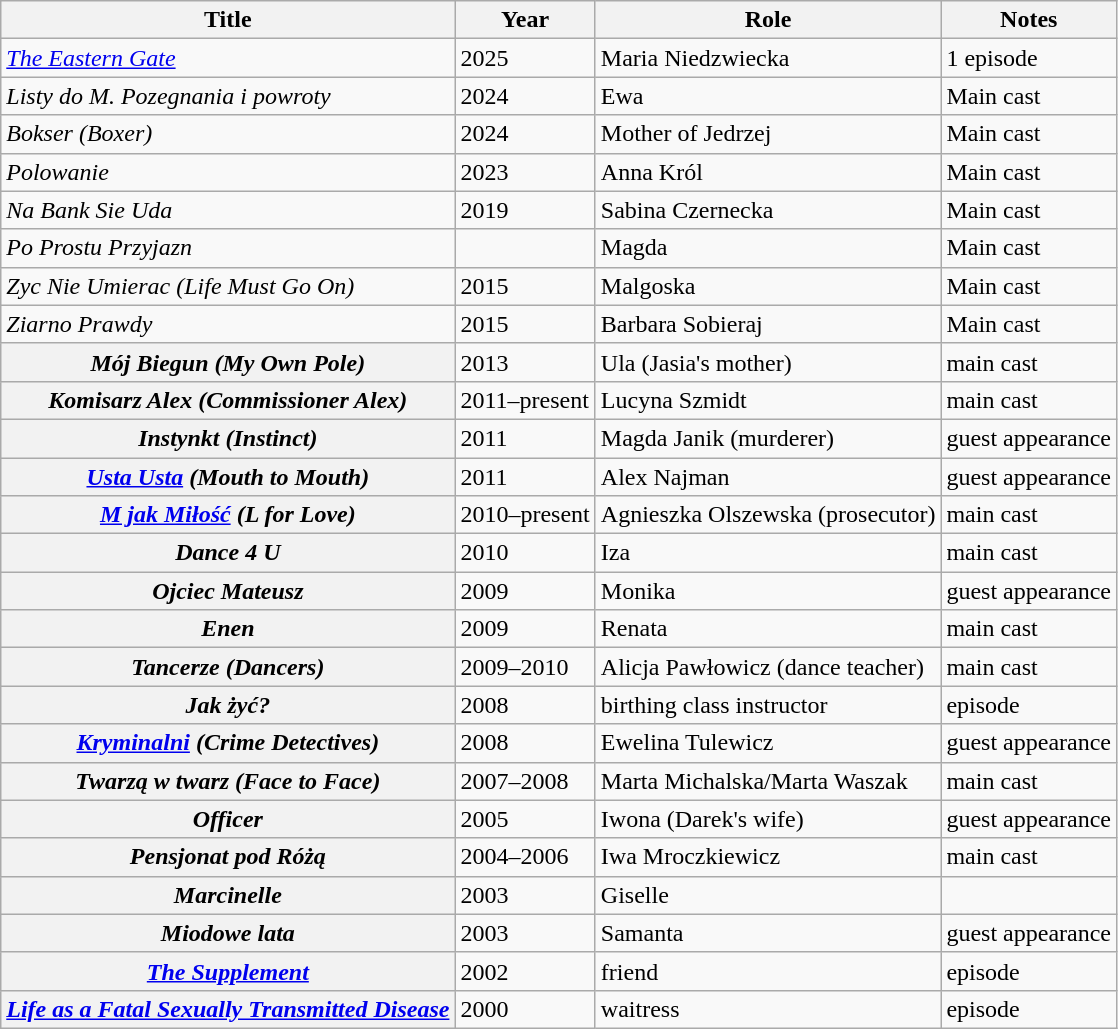<table class="wikitable plainrowheaders sortable">
<tr>
<th scope="col">Title</th>
<th scope="col">Year</th>
<th scope="col">Role</th>
<th scope="col" class="unsortable">Notes</th>
</tr>
<tr>
<td><em><a href='#'>The Eastern Gate</a></em></td>
<td>2025</td>
<td>Maria Niedzwiecka</td>
<td>1 episode</td>
</tr>
<tr>
<td><em>Listy do M. Pozegnania i powroty</em></td>
<td>2024</td>
<td>Ewa</td>
<td>Main cast</td>
</tr>
<tr>
<td><em>Bokser (Boxer)</em></td>
<td>2024</td>
<td>Mother of Jedrzej</td>
<td>Main cast</td>
</tr>
<tr>
<td><em>Polowanie</em></td>
<td>2023</td>
<td>Anna Król</td>
<td>Main cast</td>
</tr>
<tr>
<td><em>Na Bank Sie Uda</em></td>
<td>2019</td>
<td>Sabina Czernecka</td>
<td>Main cast</td>
</tr>
<tr>
<td><em>Po Prostu Przyjazn</em></td>
<td></td>
<td>Magda</td>
<td>Main cast</td>
</tr>
<tr>
<td><em>Zyc Nie Umierac (Life Must Go On)</em></td>
<td>2015</td>
<td>Malgoska</td>
<td>Main cast</td>
</tr>
<tr>
<td><em>Ziarno Prawdy</em></td>
<td>2015</td>
<td>Barbara Sobieraj</td>
<td>Main cast</td>
</tr>
<tr>
<th scope="row"><em>Mój Biegun</em> <em>(My Own Pole)</em></th>
<td>2013</td>
<td>Ula (Jasia's mother)</td>
<td>main cast</td>
</tr>
<tr>
<th scope="row"><em>Komisarz Alex</em> <em>(Commissioner Alex)</em></th>
<td>2011–present</td>
<td>Lucyna Szmidt</td>
<td>main cast</td>
</tr>
<tr>
<th scope="row"><em>Instynkt</em> <em>(Instinct)</em></th>
<td>2011</td>
<td>Magda Janik (murderer)</td>
<td>guest appearance</td>
</tr>
<tr>
<th scope="row"><em><a href='#'>Usta Usta</a></em> <em>(Mouth to Mouth)</em></th>
<td>2011</td>
<td>Alex Najman</td>
<td>guest appearance</td>
</tr>
<tr>
<th scope="row"><em><a href='#'>M jak Miłość</a></em> <em>(L for Love)</em></th>
<td>2010–present</td>
<td>Agnieszka Olszewska (prosecutor)</td>
<td>main cast</td>
</tr>
<tr>
<th scope="row"><em>Dance 4 U</em></th>
<td>2010</td>
<td>Iza</td>
<td>main cast</td>
</tr>
<tr>
<th scope="row"><em>Ojciec Mateusz</em></th>
<td>2009</td>
<td>Monika</td>
<td>guest appearance</td>
</tr>
<tr>
<th scope="row"><em>Enen</em></th>
<td>2009</td>
<td>Renata</td>
<td>main cast</td>
</tr>
<tr>
<th scope="row"><em>Tancerze</em> <em>(Dancers)</em></th>
<td>2009–2010</td>
<td>Alicja Pawłowicz (dance teacher)</td>
<td>main cast</td>
</tr>
<tr>
<th scope="row"><em>Jak żyć?</em></th>
<td>2008</td>
<td>birthing class instructor</td>
<td>episode</td>
</tr>
<tr>
<th scope="row"><em><a href='#'>Kryminalni</a></em> <em>(Crime Detectives)</em></th>
<td>2008</td>
<td>Ewelina Tulewicz</td>
<td>guest appearance</td>
</tr>
<tr>
<th scope="row"><em>Twarzą w twarz</em> <em>(Face to Face)</em></th>
<td>2007–2008</td>
<td>Marta Michalska/Marta Waszak</td>
<td>main cast</td>
</tr>
<tr>
<th scope="row"><em>Officer</em></th>
<td>2005</td>
<td>Iwona (Darek's wife)</td>
<td>guest appearance</td>
</tr>
<tr>
<th scope="row"><em>Pensjonat pod Różą</em></th>
<td>2004–2006</td>
<td>Iwa Mroczkiewicz</td>
<td>main cast</td>
</tr>
<tr>
<th scope="row"><em>Marcinelle</em></th>
<td>2003</td>
<td>Giselle</td>
<td></td>
</tr>
<tr>
<th scope="row"><em>Miodowe lata</em></th>
<td>2003</td>
<td>Samanta</td>
<td>guest appearance</td>
</tr>
<tr>
<th scope="row"><em><a href='#'>The Supplement</a></em></th>
<td>2002</td>
<td>friend</td>
<td>episode</td>
</tr>
<tr>
<th scope="row"><em><a href='#'>Life as a Fatal Sexually Transmitted Disease</a></em></th>
<td>2000</td>
<td>waitress</td>
<td>episode</td>
</tr>
</table>
